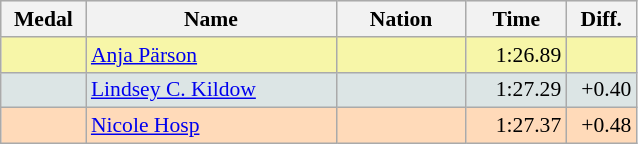<table class=wikitable style="border:1px solid #AAAAAA;font-size:90%">
<tr bgcolor="#E4E4E4">
<th width=50>Medal</th>
<th width=160>Name</th>
<th width=80>Nation</th>
<th width=60>Time</th>
<th width=40>Diff.</th>
</tr>
<tr bgcolor="#F7F6A8">
<td align="center"></td>
<td><a href='#'>Anja Pärson</a></td>
<td align="center"></td>
<td align="right">1:26.89</td>
<td align="right"></td>
</tr>
<tr bgcolor="#DCE5E5">
<td align="center"></td>
<td><a href='#'>Lindsey C. Kildow</a></td>
<td align="center"></td>
<td align="right">1:27.29</td>
<td align="right">+0.40</td>
</tr>
<tr bgcolor="#FFDAB9">
<td align="center"></td>
<td><a href='#'>Nicole Hosp</a></td>
<td align="center"></td>
<td align="right">1:27.37</td>
<td align="right">+0.48</td>
</tr>
</table>
